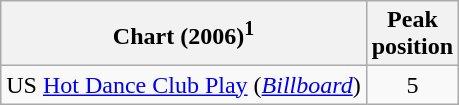<table class="wikitable">
<tr>
<th>Chart (2006)<sup>1</sup></th>
<th>Peak<br>position</th>
</tr>
<tr>
<td>US <a href='#'>Hot Dance Club Play</a> (<em><a href='#'>Billboard</a></em>)</td>
<td align="center">5</td>
</tr>
</table>
